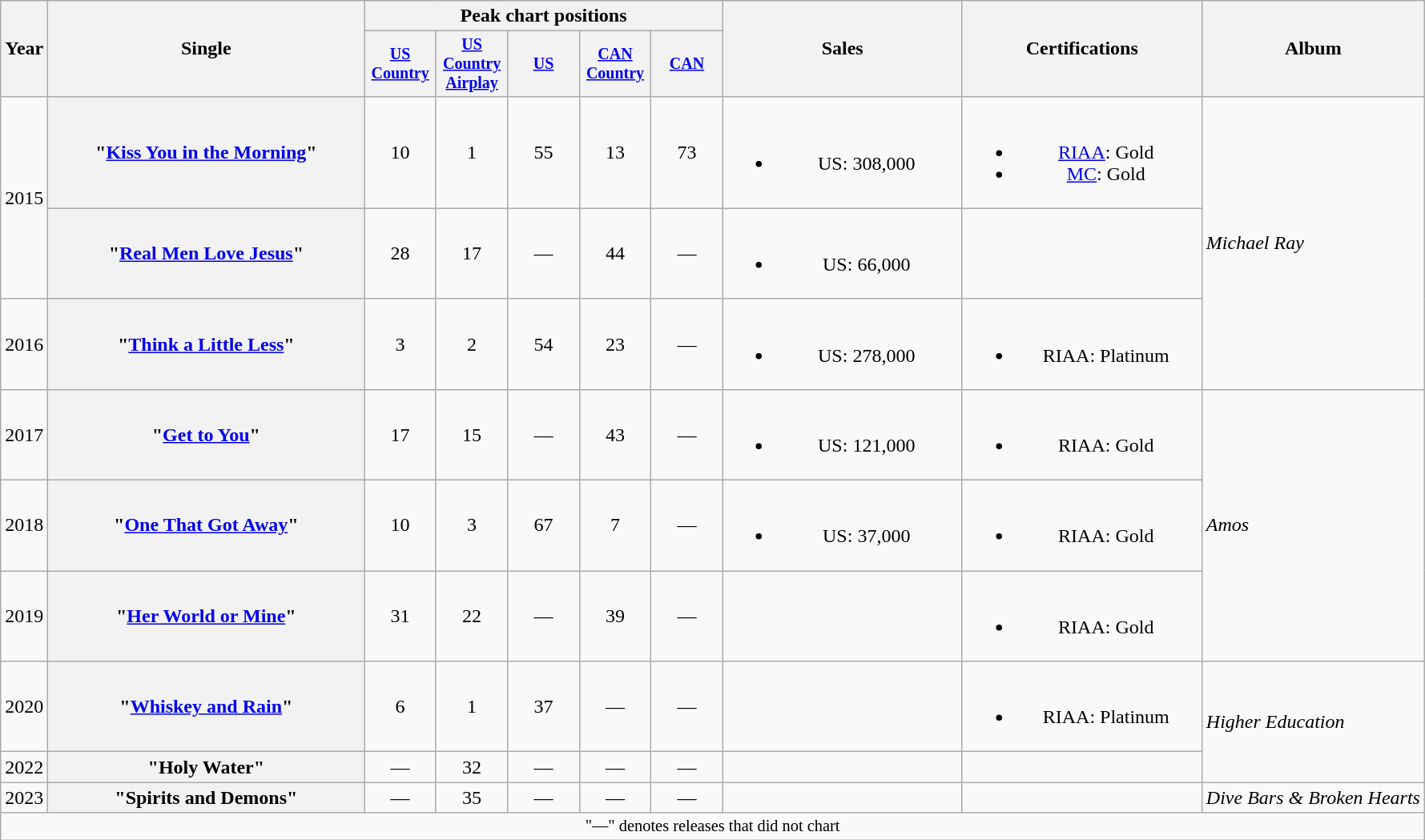<table class="wikitable plainrowheaders" style="text-align:center;">
<tr>
<th rowspan="2">Year</th>
<th rowspan="2" style="width:16em;">Single</th>
<th colspan="5">Peak chart positions</th>
<th scope="col" rowspan="2" style="width:12em;">Sales</th>
<th scope="col" rowspan="2" style="width:12em;">Certifications</th>
<th rowspan="2">Album</th>
</tr>
<tr style="font-size:smaller;">
<th style="width:4em;"><a href='#'>US Country</a><br></th>
<th style="width:4em;"><a href='#'>US Country Airplay</a><br></th>
<th style="width:4em;"><a href='#'>US</a><br></th>
<th style="width:4em;"><a href='#'>CAN Country</a><br></th>
<th style="width:4em;"><a href='#'>CAN</a><br></th>
</tr>
<tr>
<td rowspan="2">2015</td>
<th scope="row">"<a href='#'>Kiss You in the Morning</a>"</th>
<td>10</td>
<td>1</td>
<td>55</td>
<td>13</td>
<td>73</td>
<td><br><ul><li>US: 308,000</li></ul></td>
<td><br><ul><li><a href='#'>RIAA</a>: Gold</li><li><a href='#'>MC</a>: Gold</li></ul></td>
<td style="text-align:left;" rowspan="3"><em>Michael Ray</em></td>
</tr>
<tr>
<th scope="row">"<a href='#'>Real Men Love Jesus</a>"</th>
<td>28</td>
<td>17</td>
<td>—</td>
<td>44</td>
<td>—</td>
<td><br><ul><li>US: 66,000</li></ul></td>
<td></td>
</tr>
<tr>
<td>2016</td>
<th scope="row">"<a href='#'>Think a Little Less</a>"</th>
<td>3</td>
<td>2</td>
<td>54</td>
<td>23</td>
<td>—</td>
<td><br><ul><li>US: 278,000</li></ul></td>
<td><br><ul><li>RIAA: Platinum</li></ul></td>
</tr>
<tr>
<td>2017</td>
<th scope="row">"<a href='#'>Get to You</a>"</th>
<td>17</td>
<td>15</td>
<td>—</td>
<td>43</td>
<td>—</td>
<td><br><ul><li>US: 121,000</li></ul></td>
<td><br><ul><li>RIAA: Gold</li></ul></td>
<td style="text-align:left;" rowspan="3"><em>Amos</em></td>
</tr>
<tr>
<td>2018</td>
<th scope="row">"<a href='#'>One That Got Away</a>"</th>
<td>10</td>
<td>3</td>
<td>67</td>
<td>7</td>
<td>—</td>
<td><br><ul><li>US: 37,000</li></ul></td>
<td><br><ul><li>RIAA: Gold</li></ul></td>
</tr>
<tr>
<td>2019</td>
<th scope="row">"<a href='#'>Her World or Mine</a>"</th>
<td>31</td>
<td>22</td>
<td>—</td>
<td>39</td>
<td>—</td>
<td></td>
<td><br><ul><li>RIAA: Gold</li></ul></td>
</tr>
<tr>
<td>2020</td>
<th scope="row">"<a href='#'>Whiskey and Rain</a>"</th>
<td>6</td>
<td>1</td>
<td>37</td>
<td>—</td>
<td>—</td>
<td></td>
<td><br><ul><li>RIAA: Platinum</li></ul></td>
<td rowspan="2" style="text-align:left;"><em>Higher Education</em></td>
</tr>
<tr>
<td>2022</td>
<th scope="row">"Holy Water"</th>
<td>—</td>
<td>32</td>
<td>—</td>
<td>—</td>
<td>—</td>
<td></td>
<td></td>
</tr>
<tr>
<td>2023</td>
<th scope="row">"Spirits and Demons"<br></th>
<td>—</td>
<td>35</td>
<td>—</td>
<td>—</td>
<td>—</td>
<td></td>
<td></td>
<td style="text-align:left;"><em>Dive Bars & Broken Hearts</em></td>
</tr>
<tr>
<td colspan="10" style="font-size:85%">"—" denotes releases that did not chart</td>
</tr>
</table>
